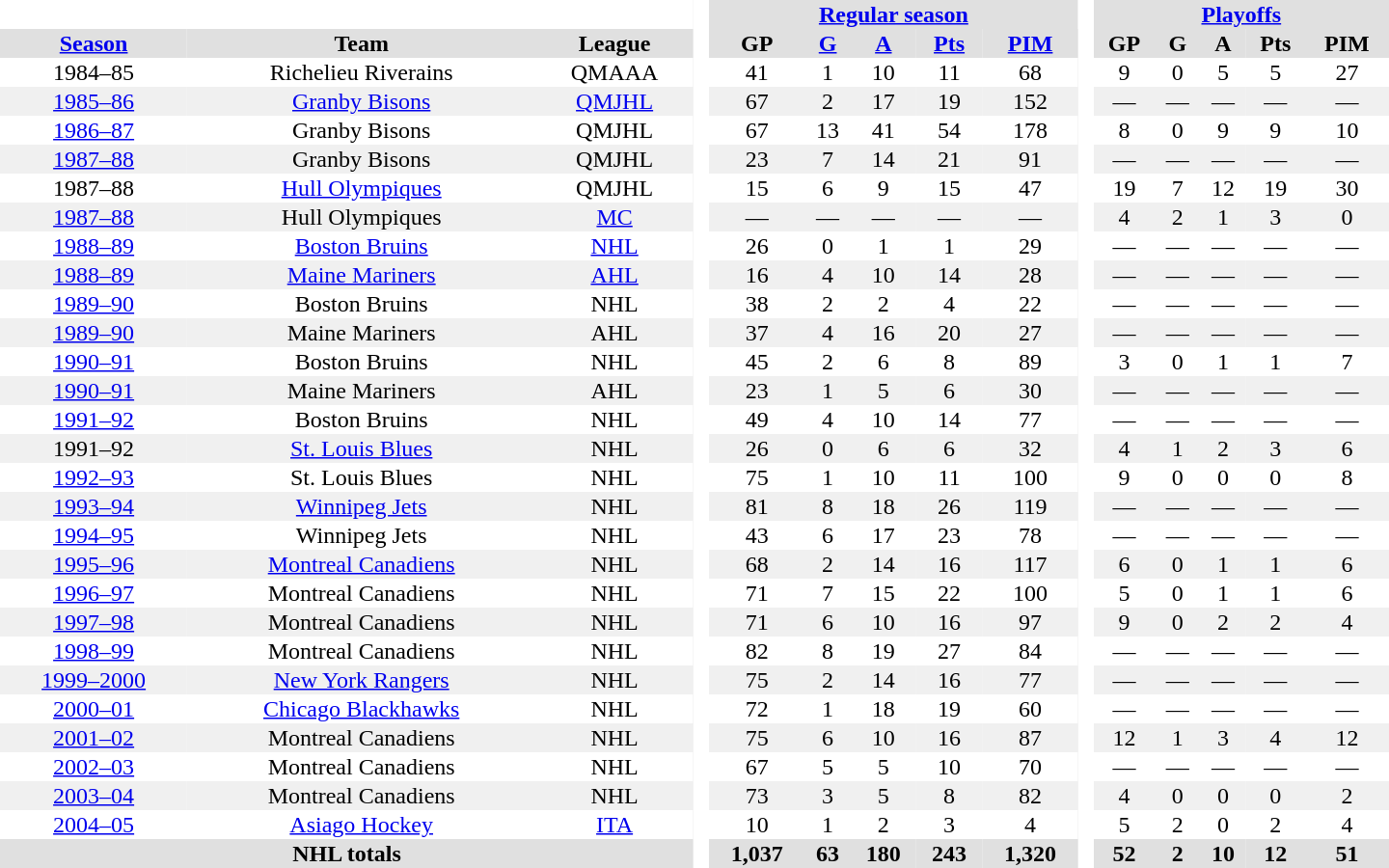<table border="0" cellpadding="1" cellspacing="0" style="text-align:center; width:60em">
<tr bgcolor="#e0e0e0">
<th colspan="3" bgcolor="#ffffff"> </th>
<th rowspan="99" bgcolor="#ffffff"> </th>
<th colspan="5"><a href='#'>Regular season</a></th>
<th rowspan="99" bgcolor="#ffffff"> </th>
<th colspan="5"><a href='#'>Playoffs</a></th>
</tr>
<tr bgcolor="#e0e0e0">
<th><a href='#'>Season</a></th>
<th>Team</th>
<th>League</th>
<th>GP</th>
<th><a href='#'>G</a></th>
<th><a href='#'>A</a></th>
<th><a href='#'>Pts</a></th>
<th><a href='#'>PIM</a></th>
<th>GP</th>
<th>G</th>
<th>A</th>
<th>Pts</th>
<th>PIM</th>
</tr>
<tr>
<td>1984–85</td>
<td>Richelieu Riverains</td>
<td>QMAAA</td>
<td>41</td>
<td>1</td>
<td>10</td>
<td>11</td>
<td>68</td>
<td>9</td>
<td>0</td>
<td>5</td>
<td>5</td>
<td>27</td>
</tr>
<tr bgcolor="#f0f0f0">
<td><a href='#'>1985–86</a></td>
<td><a href='#'>Granby Bisons</a></td>
<td><a href='#'>QMJHL</a></td>
<td>67</td>
<td>2</td>
<td>17</td>
<td>19</td>
<td>152</td>
<td>—</td>
<td>—</td>
<td>—</td>
<td>—</td>
<td>—</td>
</tr>
<tr>
<td><a href='#'>1986–87</a></td>
<td>Granby Bisons</td>
<td>QMJHL</td>
<td>67</td>
<td>13</td>
<td>41</td>
<td>54</td>
<td>178</td>
<td>8</td>
<td>0</td>
<td>9</td>
<td>9</td>
<td>10</td>
</tr>
<tr bgcolor="#f0f0f0">
<td><a href='#'>1987–88</a></td>
<td>Granby Bisons</td>
<td>QMJHL</td>
<td>23</td>
<td>7</td>
<td>14</td>
<td>21</td>
<td>91</td>
<td>—</td>
<td>—</td>
<td>—</td>
<td>—</td>
<td>—</td>
</tr>
<tr>
<td>1987–88</td>
<td><a href='#'>Hull Olympiques</a></td>
<td>QMJHL</td>
<td>15</td>
<td>6</td>
<td>9</td>
<td>15</td>
<td>47</td>
<td>19</td>
<td>7</td>
<td>12</td>
<td>19</td>
<td>30</td>
</tr>
<tr bgcolor="#f0f0f0">
<td><a href='#'>1987–88</a></td>
<td>Hull Olympiques</td>
<td><a href='#'>MC</a></td>
<td>—</td>
<td>—</td>
<td>—</td>
<td>—</td>
<td>—</td>
<td>4</td>
<td>2</td>
<td>1</td>
<td>3</td>
<td>0</td>
</tr>
<tr>
<td><a href='#'>1988–89</a></td>
<td><a href='#'>Boston Bruins</a></td>
<td><a href='#'>NHL</a></td>
<td>26</td>
<td>0</td>
<td>1</td>
<td>1</td>
<td>29</td>
<td>—</td>
<td>—</td>
<td>—</td>
<td>—</td>
<td>—</td>
</tr>
<tr bgcolor="#f0f0f0">
<td><a href='#'>1988–89</a></td>
<td><a href='#'>Maine Mariners</a></td>
<td><a href='#'>AHL</a></td>
<td>16</td>
<td>4</td>
<td>10</td>
<td>14</td>
<td>28</td>
<td>—</td>
<td>—</td>
<td>—</td>
<td>—</td>
<td>—</td>
</tr>
<tr>
<td><a href='#'>1989–90</a></td>
<td>Boston Bruins</td>
<td>NHL</td>
<td>38</td>
<td>2</td>
<td>2</td>
<td>4</td>
<td>22</td>
<td>—</td>
<td>—</td>
<td>—</td>
<td>—</td>
<td>—</td>
</tr>
<tr bgcolor="#f0f0f0">
<td><a href='#'>1989–90</a></td>
<td>Maine Mariners</td>
<td>AHL</td>
<td>37</td>
<td>4</td>
<td>16</td>
<td>20</td>
<td>27</td>
<td>—</td>
<td>—</td>
<td>—</td>
<td>—</td>
<td>—</td>
</tr>
<tr>
<td><a href='#'>1990–91</a></td>
<td>Boston Bruins</td>
<td>NHL</td>
<td>45</td>
<td>2</td>
<td>6</td>
<td>8</td>
<td>89</td>
<td>3</td>
<td>0</td>
<td>1</td>
<td>1</td>
<td>7</td>
</tr>
<tr bgcolor="#f0f0f0">
<td><a href='#'>1990–91</a></td>
<td>Maine Mariners</td>
<td>AHL</td>
<td>23</td>
<td>1</td>
<td>5</td>
<td>6</td>
<td>30</td>
<td>—</td>
<td>—</td>
<td>—</td>
<td>—</td>
<td>—</td>
</tr>
<tr>
<td><a href='#'>1991–92</a></td>
<td>Boston Bruins</td>
<td>NHL</td>
<td>49</td>
<td>4</td>
<td>10</td>
<td>14</td>
<td>77</td>
<td>—</td>
<td>—</td>
<td>—</td>
<td>—</td>
<td>—</td>
</tr>
<tr bgcolor="#f0f0f0">
<td>1991–92</td>
<td><a href='#'>St. Louis Blues</a></td>
<td>NHL</td>
<td>26</td>
<td>0</td>
<td>6</td>
<td>6</td>
<td>32</td>
<td>4</td>
<td>1</td>
<td>2</td>
<td>3</td>
<td>6</td>
</tr>
<tr>
<td><a href='#'>1992–93</a></td>
<td>St. Louis Blues</td>
<td>NHL</td>
<td>75</td>
<td>1</td>
<td>10</td>
<td>11</td>
<td>100</td>
<td>9</td>
<td>0</td>
<td>0</td>
<td>0</td>
<td>8</td>
</tr>
<tr bgcolor="#f0f0f0">
<td><a href='#'>1993–94</a></td>
<td><a href='#'>Winnipeg Jets</a></td>
<td>NHL</td>
<td>81</td>
<td>8</td>
<td>18</td>
<td>26</td>
<td>119</td>
<td>—</td>
<td>—</td>
<td>—</td>
<td>—</td>
<td>—</td>
</tr>
<tr>
<td><a href='#'>1994–95</a></td>
<td>Winnipeg Jets</td>
<td>NHL</td>
<td>43</td>
<td>6</td>
<td>17</td>
<td>23</td>
<td>78</td>
<td>—</td>
<td>—</td>
<td>—</td>
<td>—</td>
<td>—</td>
</tr>
<tr bgcolor="#f0f0f0">
<td><a href='#'>1995–96</a></td>
<td><a href='#'>Montreal Canadiens</a></td>
<td>NHL</td>
<td>68</td>
<td>2</td>
<td>14</td>
<td>16</td>
<td>117</td>
<td>6</td>
<td>0</td>
<td>1</td>
<td>1</td>
<td>6</td>
</tr>
<tr>
<td><a href='#'>1996–97</a></td>
<td>Montreal Canadiens</td>
<td>NHL</td>
<td>71</td>
<td>7</td>
<td>15</td>
<td>22</td>
<td>100</td>
<td>5</td>
<td>0</td>
<td>1</td>
<td>1</td>
<td>6</td>
</tr>
<tr bgcolor="#f0f0f0">
<td><a href='#'>1997–98</a></td>
<td>Montreal Canadiens</td>
<td>NHL</td>
<td>71</td>
<td>6</td>
<td>10</td>
<td>16</td>
<td>97</td>
<td>9</td>
<td>0</td>
<td>2</td>
<td>2</td>
<td>4</td>
</tr>
<tr>
<td><a href='#'>1998–99</a></td>
<td>Montreal Canadiens</td>
<td>NHL</td>
<td>82</td>
<td>8</td>
<td>19</td>
<td>27</td>
<td>84</td>
<td>—</td>
<td>—</td>
<td>—</td>
<td>—</td>
<td>—</td>
</tr>
<tr bgcolor="#f0f0f0">
<td><a href='#'>1999–2000</a></td>
<td><a href='#'>New York Rangers</a></td>
<td>NHL</td>
<td>75</td>
<td>2</td>
<td>14</td>
<td>16</td>
<td>77</td>
<td>—</td>
<td>—</td>
<td>—</td>
<td>—</td>
<td>—</td>
</tr>
<tr>
<td><a href='#'>2000–01</a></td>
<td><a href='#'>Chicago Blackhawks</a></td>
<td>NHL</td>
<td>72</td>
<td>1</td>
<td>18</td>
<td>19</td>
<td>60</td>
<td>—</td>
<td>—</td>
<td>—</td>
<td>—</td>
<td>—</td>
</tr>
<tr bgcolor="#f0f0f0">
<td><a href='#'>2001–02</a></td>
<td>Montreal Canadiens</td>
<td>NHL</td>
<td>75</td>
<td>6</td>
<td>10</td>
<td>16</td>
<td>87</td>
<td>12</td>
<td>1</td>
<td>3</td>
<td>4</td>
<td>12</td>
</tr>
<tr>
<td><a href='#'>2002–03</a></td>
<td>Montreal Canadiens</td>
<td>NHL</td>
<td>67</td>
<td>5</td>
<td>5</td>
<td>10</td>
<td>70</td>
<td>—</td>
<td>—</td>
<td>—</td>
<td>—</td>
<td>—</td>
</tr>
<tr bgcolor="#f0f0f0">
<td><a href='#'>2003–04</a></td>
<td>Montreal Canadiens</td>
<td>NHL</td>
<td>73</td>
<td>3</td>
<td>5</td>
<td>8</td>
<td>82</td>
<td>4</td>
<td>0</td>
<td>0</td>
<td>0</td>
<td>2</td>
</tr>
<tr>
<td><a href='#'>2004–05</a></td>
<td><a href='#'>Asiago Hockey</a></td>
<td><a href='#'>ITA</a></td>
<td>10</td>
<td>1</td>
<td>2</td>
<td>3</td>
<td>4</td>
<td>5</td>
<td>2</td>
<td>0</td>
<td>2</td>
<td>4</td>
</tr>
<tr bgcolor="#e0e0e0">
<th colspan="3">NHL totals</th>
<th>1,037</th>
<th>63</th>
<th>180</th>
<th>243</th>
<th>1,320</th>
<th>52</th>
<th>2</th>
<th>10</th>
<th>12</th>
<th>51</th>
</tr>
</table>
